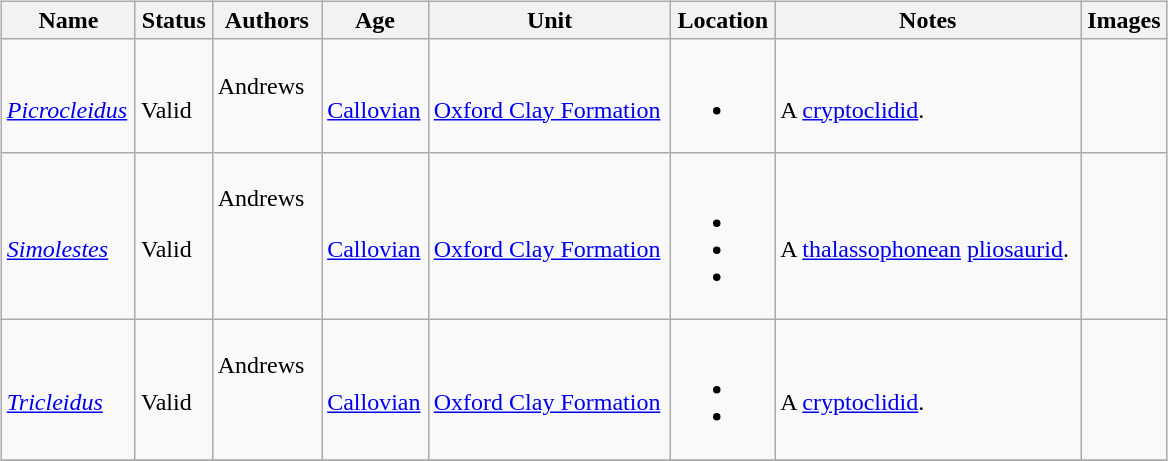<table border="0" style="background:transparent;" style="width: 100%;">
<tr>
<th width="90%"></th>
<th width="5%"></th>
<th width="5%"></th>
</tr>
<tr>
<td style="border:0px" valign="top"><br><table class="wikitable sortable" align="center" width="100%">
<tr>
<th>Name</th>
<th>Status</th>
<th colspan="2">Authors</th>
<th>Age</th>
<th>Unit</th>
<th>Location</th>
<th>Notes</th>
<th>Images</th>
</tr>
<tr>
<td><br><em><a href='#'>Picrocleidus</a></em></td>
<td><br>Valid</td>
<td style="border-right:0px" valign="top"><br>Andrews</td>
<td style="border-left:0px" valign="top"></td>
<td><br><a href='#'>Callovian</a></td>
<td><br><a href='#'>Oxford Clay Formation</a></td>
<td><br><ul><li></li></ul></td>
<td><br>A <a href='#'>cryptoclidid</a>.</td>
<td></td>
</tr>
<tr>
<td><br><em><a href='#'>Simolestes</a></em></td>
<td><br>Valid</td>
<td style="border-right:0px" valign="top"><br>Andrews</td>
<td style="border-left:0px" valign="top"></td>
<td><br><a href='#'>Callovian</a></td>
<td><br><a href='#'>Oxford Clay Formation</a></td>
<td><br><ul><li></li><li></li><li></li></ul></td>
<td><br>A <a href='#'>thalassophonean</a> <a href='#'>pliosaurid</a>.</td>
<td></td>
</tr>
<tr>
<td><br><em><a href='#'>Tricleidus</a></em></td>
<td><br>Valid</td>
<td style="border-right:0px" valign="top"><br>Andrews</td>
<td style="border-left:0px" valign="top"></td>
<td><br><a href='#'>Callovian</a></td>
<td><br><a href='#'>Oxford Clay Formation</a></td>
<td><br><ul><li></li><li></li></ul></td>
<td><br>A <a href='#'>cryptoclidid</a>.</td>
<td></td>
</tr>
<tr>
</tr>
</table>
</td>
<td style="border:0px" valign="top"></td>
<td style="border:0px" valign="top"><br><table border="0" style= height:"100%" align="right" style="background:transparent;">
<tr style="height:1px">
<td><br></td>
</tr>
<tr style="height:30px">
<td></td>
</tr>
</table>
</td>
</tr>
<tr>
</tr>
</table>
